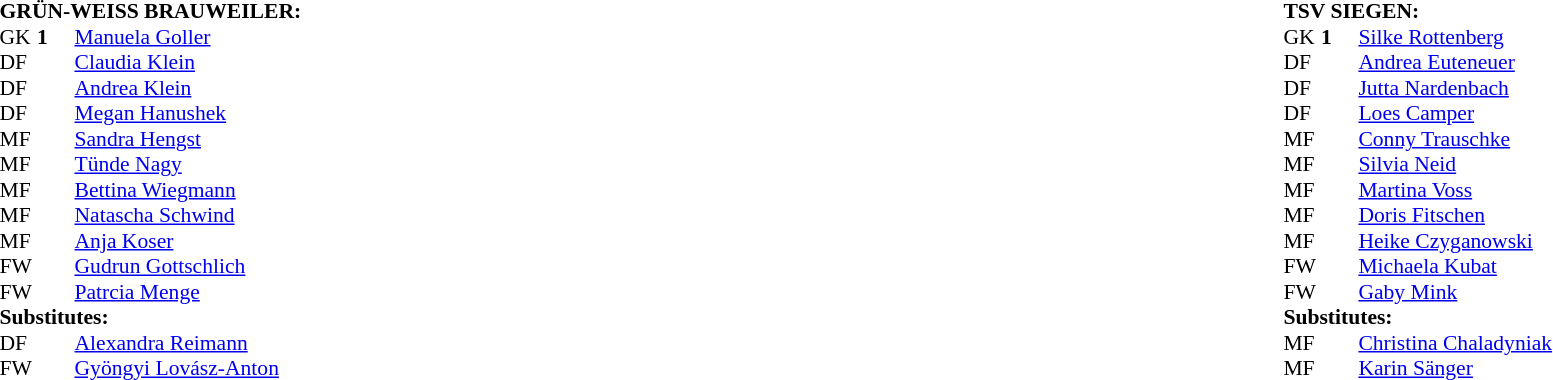<table width="100%">
<tr>
<td valign="top" width="50%"><br><table style="font-size: 90%" cellspacing="0" cellpadding="0">
<tr>
<td colspan="4"><strong>GRÜN-WEISS BRAUWEILER:</strong></td>
</tr>
<tr>
<th width="25"></th>
<th width="25"></th>
</tr>
<tr>
<td>GK</td>
<td><strong>1</strong></td>
<td> <a href='#'>Manuela Goller</a></td>
</tr>
<tr>
<td>DF</td>
<td><strong></strong></td>
<td> <a href='#'>Claudia Klein</a></td>
</tr>
<tr>
<td>DF</td>
<td><strong></strong></td>
<td> <a href='#'>Andrea Klein</a></td>
<td></td>
<td></td>
</tr>
<tr>
<td>DF</td>
<td><strong></strong></td>
<td> <a href='#'>Megan Hanushek</a></td>
</tr>
<tr>
<td>MF</td>
<td><strong></strong></td>
<td> <a href='#'>Sandra Hengst</a></td>
</tr>
<tr>
<td>MF</td>
<td><strong></strong></td>
<td> <a href='#'>Tünde Nagy</a></td>
</tr>
<tr>
<td>MF</td>
<td><strong></strong></td>
<td> <a href='#'>Bettina Wiegmann</a></td>
</tr>
<tr>
<td>MF</td>
<td><strong></strong></td>
<td> <a href='#'>Natascha Schwind</a></td>
</tr>
<tr>
<td>MF</td>
<td><strong></strong></td>
<td> <a href='#'>Anja Koser</a></td>
</tr>
<tr>
<td>FW</td>
<td><strong></strong></td>
<td> <a href='#'>Gudrun Gottschlich</a></td>
</tr>
<tr>
<td>FW</td>
<td><strong></strong></td>
<td> <a href='#'>Patrcia Menge</a></td>
<td></td>
<td></td>
</tr>
<tr>
<td colspan=3><strong>Substitutes:</strong></td>
</tr>
<tr>
<td>DF</td>
<td><strong></strong></td>
<td> <a href='#'>Alexandra Reimann</a></td>
<td></td>
<td></td>
</tr>
<tr>
<td>FW</td>
<td><strong></strong></td>
<td> <a href='#'>Gyöngyi Lovász-Anton</a></td>
<td></td>
<td></td>
</tr>
</table>
</td>
<td></td>
<td valign="top" width="50%"><br><table style="font-size: 90%" cellspacing="0" cellpadding="0" align="center">
<tr>
<td colspan="4"><strong>TSV SIEGEN:</strong></td>
</tr>
<tr>
<th width="25"></th>
<th width="25"></th>
</tr>
<tr>
<td>GK</td>
<td><strong>1</strong></td>
<td> <a href='#'>Silke Rottenberg</a></td>
</tr>
<tr>
<td>DF</td>
<td><strong></strong></td>
<td> <a href='#'>Andrea Euteneuer</a></td>
</tr>
<tr>
<td>DF</td>
<td><strong></strong></td>
<td> <a href='#'>Jutta Nardenbach</a></td>
</tr>
<tr>
<td>DF</td>
<td><strong></strong></td>
<td> <a href='#'>Loes Camper</a></td>
</tr>
<tr>
<td>MF</td>
<td><strong></strong></td>
<td> <a href='#'>Conny Trauschke</a></td>
</tr>
<tr>
<td>MF</td>
<td><strong></strong></td>
<td> <a href='#'>Silvia Neid</a></td>
</tr>
<tr>
<td>MF</td>
<td><strong></strong></td>
<td> <a href='#'>Martina Voss</a></td>
</tr>
<tr>
<td>MF</td>
<td><strong></strong></td>
<td> <a href='#'>Doris Fitschen</a></td>
</tr>
<tr>
<td>MF</td>
<td><strong></strong></td>
<td> <a href='#'>Heike Czyganowski</a></td>
<td></td>
<td></td>
</tr>
<tr>
<td>FW</td>
<td><strong></strong></td>
<td> <a href='#'>Michaela Kubat</a></td>
</tr>
<tr>
<td>FW</td>
<td><strong></strong></td>
<td> <a href='#'>Gaby Mink</a></td>
</tr>
<tr>
<td colspan=3><strong>Substitutes:</strong></td>
</tr>
<tr>
<td>MF</td>
<td><strong></strong></td>
<td> <a href='#'>Christina Chaladyniak</a></td>
<td></td>
<td> </td>
</tr>
<tr>
<td>MF</td>
<td><strong></strong></td>
<td> <a href='#'>Karin Sänger</a></td>
<td></td>
<td></td>
</tr>
</table>
</td>
</tr>
</table>
